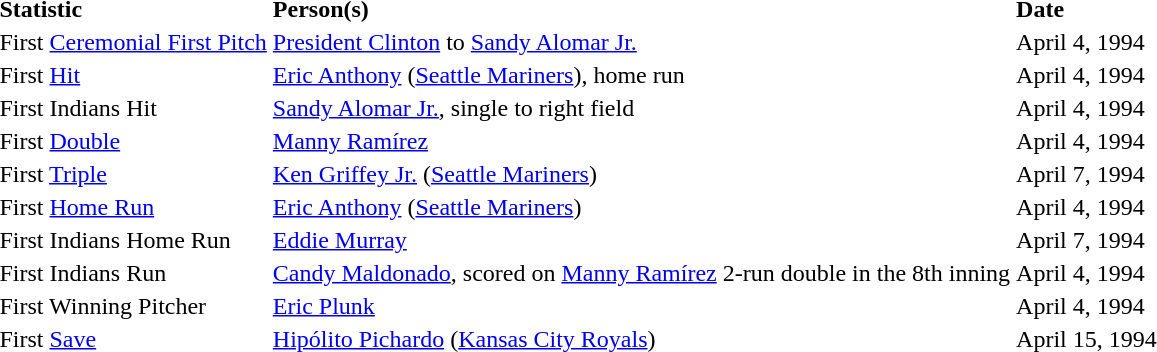<table>
<tr>
<td><strong>Statistic</strong></td>
<td><strong>Person(s)</strong></td>
<td><strong>Date</strong></td>
</tr>
<tr>
<td>First <a href='#'>Ceremonial First Pitch</a></td>
<td><a href='#'>President Clinton</a> to <a href='#'>Sandy Alomar Jr.</a></td>
<td>April 4, 1994</td>
</tr>
<tr>
<td>First <a href='#'>Hit</a></td>
<td><a href='#'>Eric Anthony</a> (<a href='#'>Seattle Mariners</a>), home run</td>
<td>April 4, 1994</td>
</tr>
<tr>
<td>First Indians Hit</td>
<td><a href='#'>Sandy Alomar Jr.</a>, single to right field</td>
<td>April 4, 1994</td>
</tr>
<tr>
<td>First <a href='#'>Double</a></td>
<td><a href='#'>Manny Ramírez</a></td>
<td>April 4, 1994</td>
</tr>
<tr>
<td>First <a href='#'>Triple</a></td>
<td><a href='#'>Ken Griffey Jr.</a> (<a href='#'>Seattle Mariners</a>)</td>
<td>April 7, 1994</td>
</tr>
<tr>
<td>First <a href='#'>Home Run</a></td>
<td><a href='#'>Eric Anthony</a> (<a href='#'>Seattle Mariners</a>)</td>
<td>April 4, 1994</td>
</tr>
<tr>
<td>First Indians Home Run</td>
<td><a href='#'>Eddie Murray</a></td>
<td>April 7, 1994</td>
</tr>
<tr>
<td>First Indians Run</td>
<td><a href='#'>Candy Maldonado</a>, scored on <a href='#'>Manny Ramírez</a> 2-run double in the 8th inning</td>
<td>April 4, 1994</td>
</tr>
<tr>
<td>First Winning Pitcher</td>
<td><a href='#'>Eric Plunk</a></td>
<td>April 4, 1994</td>
</tr>
<tr>
<td>First <a href='#'>Save</a></td>
<td><a href='#'>Hipólito Pichardo</a> (<a href='#'>Kansas City Royals</a>)</td>
<td>April 15, 1994</td>
</tr>
<tr>
</tr>
</table>
